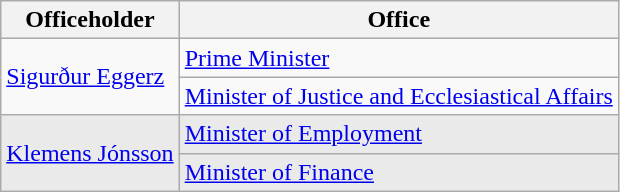<table class="wikitable">
<tr>
<th>Officeholder</th>
<th>Office</th>
</tr>
<tr>
<td rowspan=2><a href='#'>Sigurður Eggerz</a></td>
<td><a href='#'>Prime Minister</a></td>
</tr>
<tr>
<td><a href='#'>Minister of Justice and Ecclesiastical Affairs</a></td>
</tr>
<tr style="background-color: #EAEAEA;">
<td rowspan=2><a href='#'>Klemens Jónsson</a></td>
<td><a href='#'>Minister of Employment</a></td>
</tr>
<tr style="background-color: #EAEAEA;">
<td><a href='#'>Minister of Finance</a></td>
</tr>
</table>
